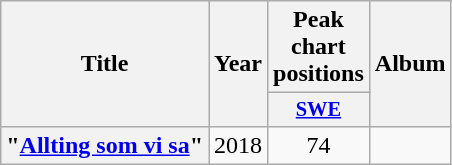<table class="wikitable plainrowheaders" style="text-align:center;">
<tr>
<th scope="col" rowspan="2">Title</th>
<th scope="col" rowspan="2">Year</th>
<th scope="col" colspan="1">Peak chart positions</th>
<th scope="col" rowspan="2">Album</th>
</tr>
<tr>
<th scope="col" style="width:3em;font-size:85%;"><a href='#'>SWE</a><br></th>
</tr>
<tr>
<th scope="row">"<a href='#'>Allting som vi sa</a>"</th>
<td>2018</td>
<td>74</td>
<td></td>
</tr>
</table>
